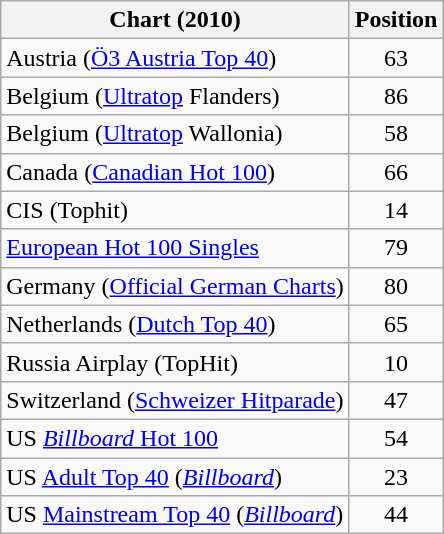<table class="wikitable sortable">
<tr>
<th>Chart (2010)</th>
<th>Position</th>
</tr>
<tr>
<td>Austria (<a href='#'>Ö3 Austria Top 40</a>)</td>
<td style="text-align:center;">63</td>
</tr>
<tr>
<td>Belgium (<a href='#'>Ultratop</a> Flanders)</td>
<td style="text-align:center;">86</td>
</tr>
<tr>
<td>Belgium (<a href='#'>Ultratop</a> Wallonia)</td>
<td style="text-align:center;">58</td>
</tr>
<tr>
<td>Canada (<a href='#'>Canadian Hot 100</a>)</td>
<td style="text-align:center;">66</td>
</tr>
<tr>
<td>CIS (Tophit)</td>
<td style="text-align:center;">14</td>
</tr>
<tr>
<td><a href='#'>European Hot 100 Singles</a></td>
<td style="text-align:center;">79</td>
</tr>
<tr>
<td>Germany (<a href='#'>Official German Charts</a>)</td>
<td style="text-align:center;">80</td>
</tr>
<tr>
<td>Netherlands (<a href='#'>Dutch Top 40</a>)</td>
<td style="text-align:center;">65</td>
</tr>
<tr>
<td>Russia Airplay (TopHit)</td>
<td style="text-align:center;">10</td>
</tr>
<tr>
<td>Switzerland (<a href='#'>Schweizer Hitparade</a>)</td>
<td style="text-align:center;">47</td>
</tr>
<tr>
<td>US <a href='#'><em>Billboard</em> Hot 100</a></td>
<td style="text-align:center;">54</td>
</tr>
<tr>
<td>US <a href='#'>Adult Top 40</a> (<em><a href='#'>Billboard</a></em>)</td>
<td style="text-align:center;">23</td>
</tr>
<tr>
<td>US <a href='#'>Mainstream Top 40</a> (<em><a href='#'>Billboard</a></em>)</td>
<td style="text-align:center;">44</td>
</tr>
</table>
